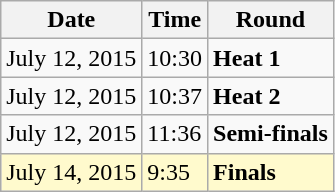<table class="wikitable">
<tr>
<th>Date</th>
<th>Time</th>
<th>Round</th>
</tr>
<tr>
<td>July 12, 2015</td>
<td>10:30</td>
<td><strong>Heat 1</strong></td>
</tr>
<tr>
<td>July 12, 2015</td>
<td>10:37</td>
<td><strong>Heat 2</strong></td>
</tr>
<tr>
<td>July 12, 2015</td>
<td>11:36</td>
<td><strong>Semi-finals</strong></td>
</tr>
<tr style=background:lemonchiffon>
<td>July 14, 2015</td>
<td>9:35</td>
<td><strong>Finals</strong></td>
</tr>
</table>
